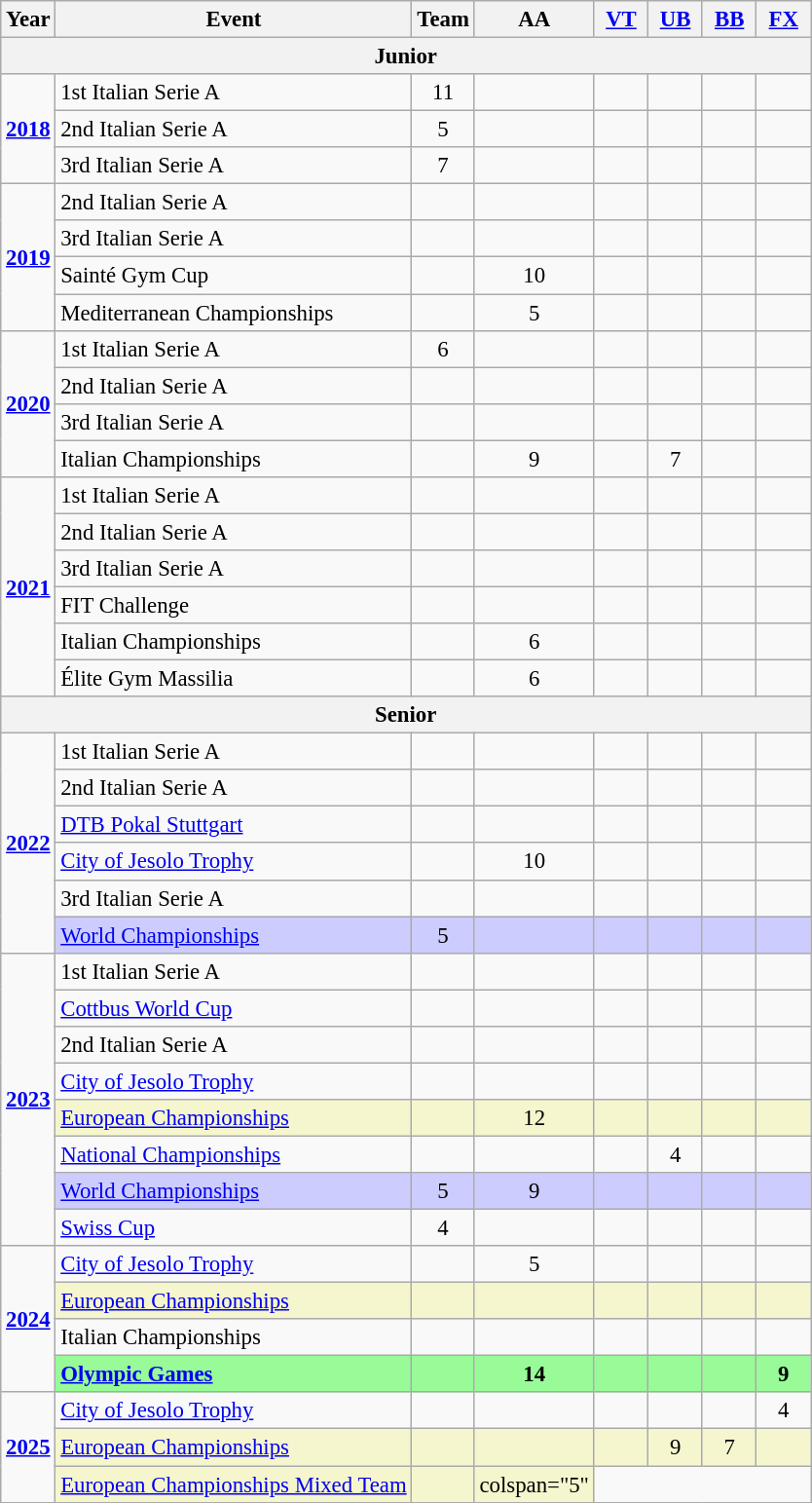<table class="wikitable" style="text-align:center; font-size:95%;">
<tr>
<th align="center">Year</th>
<th align="center">Event</th>
<th style="width:30px;">Team</th>
<th style="width:30px;">AA</th>
<th style="width:30px;"><a href='#'>VT</a></th>
<th style="width:30px;"><a href='#'>UB</a></th>
<th style="width:30px;"><a href='#'>BB</a></th>
<th style="width:30px;"><a href='#'>FX</a></th>
</tr>
<tr>
<th colspan="8"><strong>Junior</strong></th>
</tr>
<tr>
<td rowspan="3"><strong><a href='#'>2018</a></strong></td>
<td align=left>1st Italian Serie A</td>
<td>11</td>
<td></td>
<td></td>
<td></td>
<td></td>
<td></td>
</tr>
<tr>
<td align=left>2nd Italian Serie A</td>
<td>5</td>
<td></td>
<td></td>
<td></td>
<td></td>
<td></td>
</tr>
<tr>
<td align=left>3rd Italian Serie A</td>
<td>7</td>
<td></td>
<td></td>
<td></td>
<td></td>
<td></td>
</tr>
<tr>
<td rowspan="4"><strong><a href='#'>2019</a></strong></td>
<td align=left>2nd Italian Serie A</td>
<td></td>
<td></td>
<td></td>
<td></td>
<td></td>
<td></td>
</tr>
<tr>
<td align=left>3rd Italian Serie A</td>
<td></td>
<td></td>
<td></td>
<td></td>
<td></td>
<td></td>
</tr>
<tr>
<td align=left>Sainté Gym Cup</td>
<td></td>
<td>10</td>
<td></td>
<td></td>
<td></td>
<td></td>
</tr>
<tr>
<td align=left>Mediterranean Championships</td>
<td></td>
<td>5</td>
<td></td>
<td></td>
<td></td>
<td></td>
</tr>
<tr>
<td rowspan="4"><strong><a href='#'>2020</a></strong></td>
<td align=left>1st Italian Serie A</td>
<td>6</td>
<td></td>
<td></td>
<td></td>
<td></td>
<td></td>
</tr>
<tr>
<td align=left>2nd Italian Serie A</td>
<td></td>
<td></td>
<td></td>
<td></td>
<td></td>
<td></td>
</tr>
<tr>
<td align=left>3rd Italian Serie A</td>
<td></td>
<td></td>
<td></td>
<td></td>
<td></td>
<td></td>
</tr>
<tr>
<td align=left>Italian Championships</td>
<td></td>
<td>9</td>
<td></td>
<td>7</td>
<td></td>
<td></td>
</tr>
<tr>
<td rowspan="6"><strong><a href='#'>2021</a></strong></td>
<td align=left>1st Italian Serie A</td>
<td></td>
<td></td>
<td></td>
<td></td>
<td></td>
<td></td>
</tr>
<tr>
<td align=left>2nd Italian Serie A</td>
<td></td>
<td></td>
<td></td>
<td></td>
<td></td>
<td></td>
</tr>
<tr>
<td align=left>3rd Italian Serie A</td>
<td></td>
<td></td>
<td></td>
<td></td>
<td></td>
<td></td>
</tr>
<tr>
<td align=left>FIT Challenge</td>
<td></td>
<td></td>
<td></td>
<td></td>
<td></td>
<td></td>
</tr>
<tr>
<td align=left>Italian Championships</td>
<td></td>
<td>6</td>
<td></td>
<td></td>
<td></td>
<td></td>
</tr>
<tr>
<td align=left>Élite Gym Massilia</td>
<td></td>
<td>6</td>
<td></td>
<td></td>
<td></td>
<td></td>
</tr>
<tr>
<th colspan="8"><strong>Senior</strong></th>
</tr>
<tr>
<td rowspan="6"><strong><a href='#'>2022</a></strong></td>
<td align=left>1st Italian Serie A</td>
<td></td>
<td></td>
<td></td>
<td></td>
<td></td>
<td></td>
</tr>
<tr>
<td align=left>2nd Italian Serie A</td>
<td></td>
<td></td>
<td></td>
<td></td>
<td></td>
<td></td>
</tr>
<tr>
<td align=left><a href='#'>DTB Pokal Stuttgart</a></td>
<td></td>
<td></td>
<td></td>
<td></td>
<td></td>
<td></td>
</tr>
<tr>
<td align=left><a href='#'>City of Jesolo Trophy</a></td>
<td></td>
<td>10</td>
<td></td>
<td></td>
<td></td>
<td></td>
</tr>
<tr>
<td align=left>3rd Italian Serie A</td>
<td></td>
<td></td>
<td></td>
<td></td>
<td></td>
<td></td>
</tr>
<tr bgcolor=#CCCCFF>
<td align=left><a href='#'>World Championships</a></td>
<td>5</td>
<td></td>
<td></td>
<td></td>
<td></td>
<td></td>
</tr>
<tr>
<td rowspan="8"><strong><a href='#'>2023</a></strong></td>
<td align=left>1st Italian Serie A</td>
<td></td>
<td></td>
<td></td>
<td></td>
<td></td>
<td></td>
</tr>
<tr>
<td align=left><a href='#'>Cottbus World Cup</a></td>
<td></td>
<td></td>
<td></td>
<td></td>
<td></td>
<td></td>
</tr>
<tr>
<td align=left>2nd Italian Serie A</td>
<td></td>
<td></td>
<td></td>
<td></td>
<td></td>
<td></td>
</tr>
<tr>
<td align=left><a href='#'>City of Jesolo Trophy</a></td>
<td></td>
<td></td>
<td></td>
<td></td>
<td></td>
<td></td>
</tr>
<tr bgcolor=#F5F6CE>
<td align=left><a href='#'>European Championships</a></td>
<td></td>
<td>12</td>
<td></td>
<td></td>
<td></td>
<td></td>
</tr>
<tr>
<td align=left><a href='#'>National Championships</a></td>
<td></td>
<td></td>
<td></td>
<td>4</td>
<td></td>
<td></td>
</tr>
<tr bgcolor=#CCCCFF>
<td align=left><a href='#'>World Championships</a></td>
<td>5</td>
<td>9</td>
<td></td>
<td></td>
<td></td>
<td></td>
</tr>
<tr>
<td align=left><a href='#'>Swiss Cup</a></td>
<td>4</td>
<td></td>
<td></td>
<td></td>
<td></td>
<td></td>
</tr>
<tr>
<td rowspan="4"><strong><a href='#'>2024</a></strong></td>
<td align=left><a href='#'>City of Jesolo Trophy</a></td>
<td></td>
<td>5</td>
<td></td>
<td></td>
<td></td>
<td></td>
</tr>
<tr bgcolor=#F5F6CE>
<td align=left><a href='#'>European Championships</a></td>
<td></td>
<td></td>
<td></td>
<td></td>
<td></td>
<td></td>
</tr>
<tr>
<td align=left>Italian Championships</td>
<td></td>
<td></td>
<td></td>
<td></td>
<td></td>
<td></td>
</tr>
<tr bgcolor=98FB98>
<td align=left><strong><a href='#'>Olympic Games</a></strong></td>
<td></td>
<td><strong>14</strong></td>
<td></td>
<td></td>
<td></td>
<td><strong>9</strong></td>
</tr>
<tr>
<td rowspan="3"><strong><a href='#'>2025</a></strong></td>
<td align=left><a href='#'>City of Jesolo Trophy</a></td>
<td></td>
<td></td>
<td></td>
<td></td>
<td></td>
<td>4</td>
</tr>
<tr bgcolor=#F5F6CE>
<td align=left><a href='#'>European Championships</a></td>
<td></td>
<td></td>
<td></td>
<td>9</td>
<td>7</td>
<td></td>
</tr>
<tr bgcolor=#F5F6CE>
<td align=left><a href='#'>European Championships Mixed Team</a></td>
<td></td>
<td>colspan="5" </td>
</tr>
</table>
